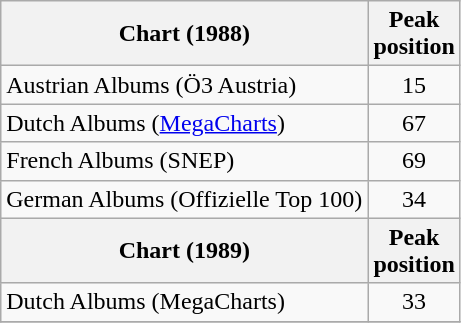<table class="wikitable sortable plainrowheaders">
<tr>
<th>Chart (1988)</th>
<th>Peak<br>position</th>
</tr>
<tr>
<td align="left">Austrian Albums (Ö3 Austria)</td>
<td align="center">15</td>
</tr>
<tr>
<td align="left">Dutch Albums (<a href='#'>MegaCharts</a>)</td>
<td align="center">67</td>
</tr>
<tr>
<td align="left">French Albums (SNEP)</td>
<td align="center">69</td>
</tr>
<tr>
<td align="left">German Albums (Offizielle Top 100)</td>
<td align="center">34</td>
</tr>
<tr>
<th>Chart (1989)</th>
<th>Peak<br>position</th>
</tr>
<tr>
<td align="left">Dutch Albums (MegaCharts)</td>
<td align="center">33</td>
</tr>
<tr>
</tr>
</table>
